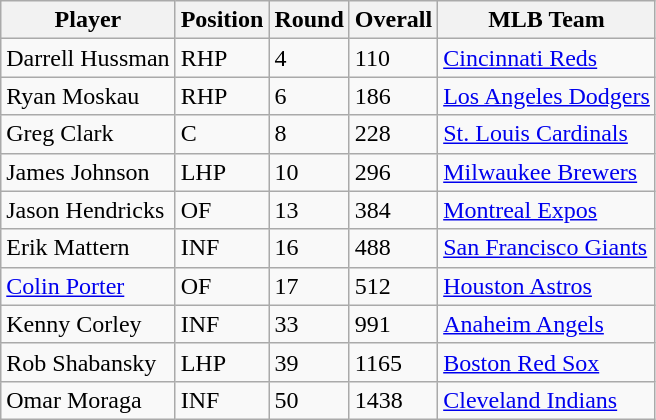<table class="wikitable">
<tr>
<th>Player</th>
<th>Position</th>
<th>Round</th>
<th>Overall</th>
<th>MLB Team</th>
</tr>
<tr>
<td>Darrell Hussman</td>
<td>RHP</td>
<td>4</td>
<td>110</td>
<td><a href='#'>Cincinnati Reds</a></td>
</tr>
<tr>
<td>Ryan Moskau</td>
<td>RHP</td>
<td>6</td>
<td>186</td>
<td><a href='#'>Los Angeles Dodgers</a></td>
</tr>
<tr>
<td>Greg Clark</td>
<td>C</td>
<td>8</td>
<td>228</td>
<td><a href='#'>St. Louis Cardinals</a></td>
</tr>
<tr>
<td>James Johnson</td>
<td>LHP</td>
<td>10</td>
<td>296</td>
<td><a href='#'>Milwaukee Brewers</a></td>
</tr>
<tr>
<td>Jason Hendricks</td>
<td>OF</td>
<td>13</td>
<td>384</td>
<td><a href='#'>Montreal Expos</a></td>
</tr>
<tr>
<td>Erik Mattern</td>
<td>INF</td>
<td>16</td>
<td>488</td>
<td><a href='#'>San Francisco Giants</a></td>
</tr>
<tr>
<td><a href='#'>Colin Porter</a></td>
<td>OF</td>
<td>17</td>
<td>512</td>
<td><a href='#'>Houston Astros</a></td>
</tr>
<tr>
<td>Kenny Corley</td>
<td>INF</td>
<td>33</td>
<td>991</td>
<td><a href='#'>Anaheim Angels</a></td>
</tr>
<tr>
<td>Rob Shabansky</td>
<td>LHP</td>
<td>39</td>
<td>1165</td>
<td><a href='#'>Boston Red Sox</a></td>
</tr>
<tr>
<td>Omar Moraga</td>
<td>INF</td>
<td>50</td>
<td>1438</td>
<td><a href='#'>Cleveland Indians</a></td>
</tr>
</table>
